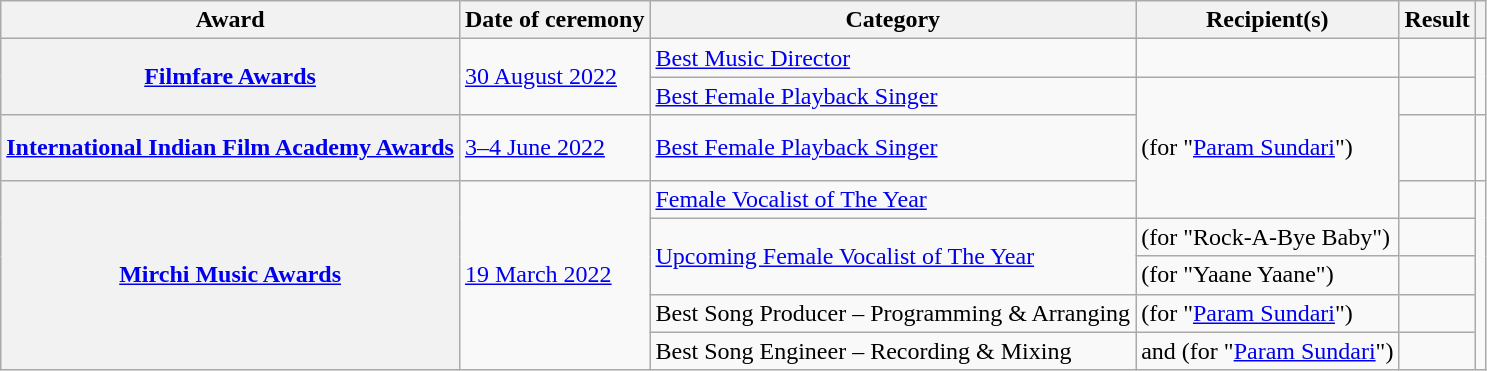<table class="wikitable plainrowheaders sortable">
<tr>
<th scope="col">Award</th>
<th scope="col">Date of ceremony</th>
<th scope="col">Category</th>
<th scope="col">Recipient(s)</th>
<th scope="col">Result</th>
<th scope="col" class="unsortable"></th>
</tr>
<tr>
<th rowspan="2" scope="row"><a href='#'>Filmfare Awards</a></th>
<td rowspan="2"><a href='#'>30 August 2022</a></td>
<td><a href='#'>Best Music Director</a></td>
<td></td>
<td></td>
<td rowspan="2" style="text-align:center;"><br></td>
</tr>
<tr>
<td><a href='#'>Best Female Playback Singer</a></td>
<td rowspan="3"> (for "<a href='#'>Param Sundari</a>")</td>
<td></td>
</tr>
<tr>
<th scope="row"><a href='#'>International Indian Film Academy Awards</a></th>
<td><a href='#'>3–4 June 2022</a></td>
<td><a href='#'>Best Female Playback Singer</a></td>
<td></td>
<td style="text-align:center;"><br><br></td>
</tr>
<tr>
<th rowspan="5" scope="row"><a href='#'>Mirchi Music Awards</a></th>
<td rowspan="5"><a href='#'>19 March 2022</a></td>
<td><a href='#'>Female Vocalist of The Year</a></td>
<td></td>
<td rowspan="5" style="text-align:center;"><br></td>
</tr>
<tr>
<td rowspan="2"><a href='#'>Upcoming Female Vocalist of The Year</a></td>
<td> (for "Rock-A-Bye Baby")</td>
<td></td>
</tr>
<tr>
<td> (for "Yaane Yaane")</td>
<td></td>
</tr>
<tr>
<td>Best Song Producer – Programming & Arranging</td>
<td> (for "<a href='#'>Param Sundari</a>")</td>
<td></td>
</tr>
<tr>
<td>Best Song Engineer – Recording & Mixing</td>
<td> and  (for "<a href='#'>Param Sundari</a>")</td>
<td></td>
</tr>
</table>
